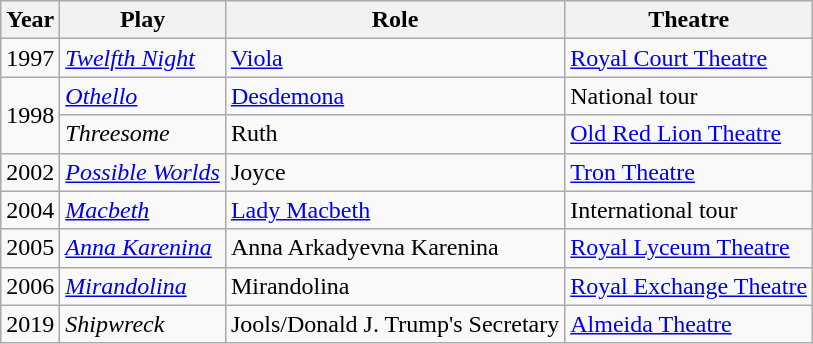<table class="wikitable">
<tr>
<th>Year</th>
<th>Play</th>
<th>Role</th>
<th>Theatre</th>
</tr>
<tr>
<td>1997</td>
<td><em><a href='#'>Twelfth Night</a></em></td>
<td><a href='#'>Viola</a></td>
<td><a href='#'>Royal Court Theatre</a></td>
</tr>
<tr>
<td rowspan= "2">1998</td>
<td><em><a href='#'>Othello</a></em></td>
<td><a href='#'>Desdemona</a></td>
<td>National tour</td>
</tr>
<tr>
<td><em>Threesome</em></td>
<td>Ruth</td>
<td><a href='#'>Old Red Lion Theatre</a></td>
</tr>
<tr>
<td>2002</td>
<td><em><a href='#'>Possible Worlds</a></em></td>
<td>Joyce</td>
<td><a href='#'>Tron Theatre</a></td>
</tr>
<tr>
<td>2004</td>
<td><em><a href='#'>Macbeth</a></em></td>
<td><a href='#'>Lady Macbeth</a></td>
<td>International tour</td>
</tr>
<tr>
<td>2005</td>
<td><em><a href='#'>Anna Karenina</a></em></td>
<td>Anna Arkadyevna Karenina</td>
<td><a href='#'>Royal Lyceum Theatre</a></td>
</tr>
<tr>
<td>2006</td>
<td><em><a href='#'>Mirandolina</a></em></td>
<td>Mirandolina</td>
<td><a href='#'>Royal Exchange Theatre</a></td>
</tr>
<tr>
<td>2019</td>
<td><em>Shipwreck</em></td>
<td>Jools/Donald J. Trump's Secretary</td>
<td><a href='#'>Almeida Theatre</a></td>
</tr>
</table>
